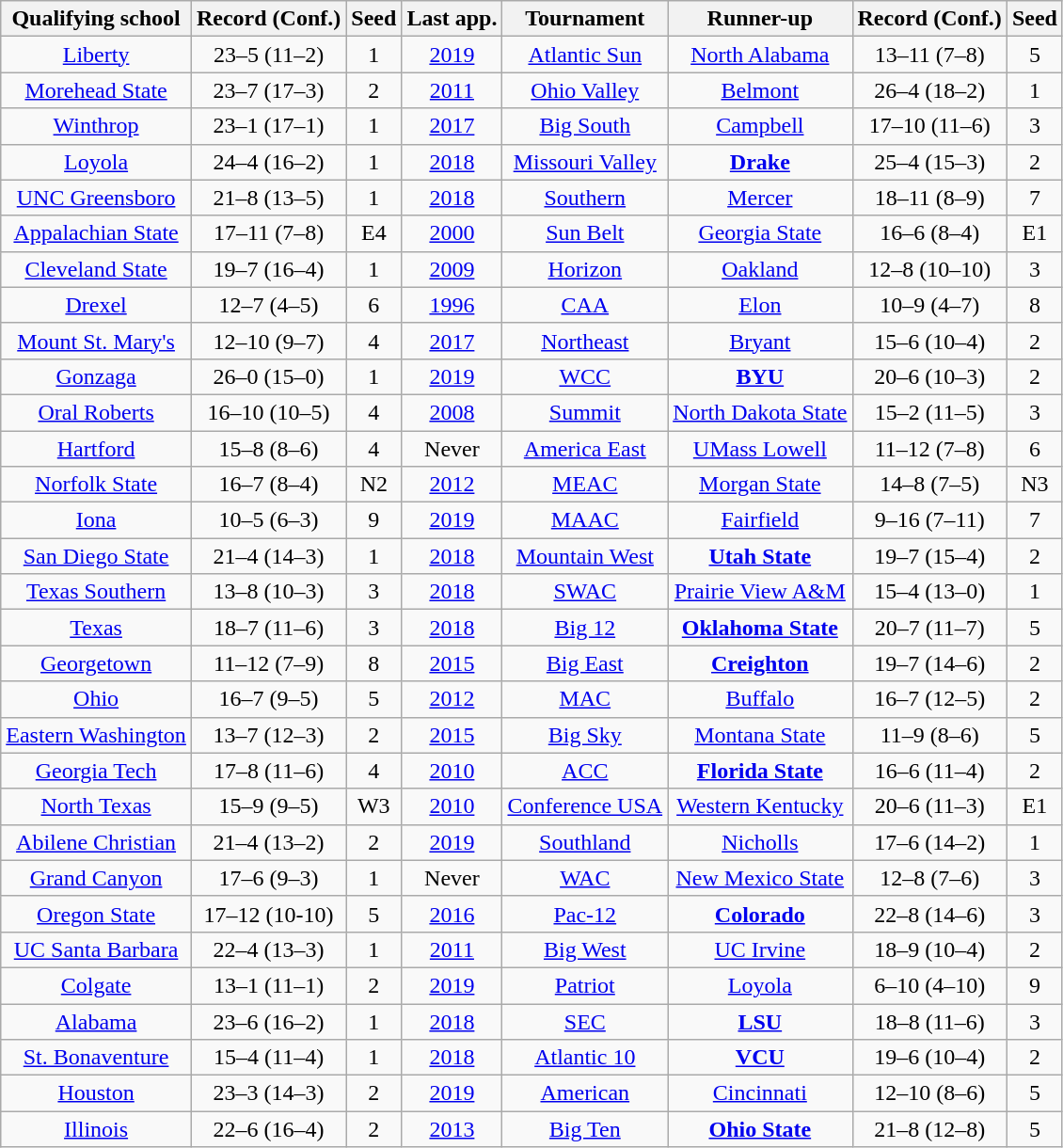<table class="wikitable" style="text-align:center;">
<tr>
<th>Qualifying school</th>
<th>Record (Conf.)</th>
<th>Seed</th>
<th>Last app.</th>
<th>Tournament</th>
<th>Runner-up</th>
<th>Record (Conf.)</th>
<th>Seed</th>
</tr>
<tr>
<td><a href='#'>Liberty</a></td>
<td>23–5 (11–2)</td>
<td>1</td>
<td><a href='#'>2019</a></td>
<td><a href='#'>Atlantic Sun</a></td>
<td><a href='#'>North Alabama</a></td>
<td>13–11 (7–8)</td>
<td>5</td>
</tr>
<tr>
<td><a href='#'>Morehead State</a></td>
<td>23–7 (17–3)</td>
<td>2</td>
<td><a href='#'>2011</a></td>
<td><a href='#'>Ohio Valley</a></td>
<td><a href='#'>Belmont</a></td>
<td>26–4 (18–2)</td>
<td>1</td>
</tr>
<tr>
<td><a href='#'>Winthrop</a></td>
<td>23–1 (17–1)</td>
<td>1</td>
<td><a href='#'>2017</a></td>
<td><a href='#'>Big South</a></td>
<td><a href='#'>Campbell</a></td>
<td>17–10 (11–6)</td>
<td>3</td>
</tr>
<tr>
<td><a href='#'>Loyola</a></td>
<td>24–4 (16–2)</td>
<td>1</td>
<td><a href='#'>2018</a></td>
<td><a href='#'>Missouri Valley</a></td>
<td><strong><a href='#'>Drake</a></strong></td>
<td>25–4 (15–3)</td>
<td>2</td>
</tr>
<tr>
<td><a href='#'>UNC Greensboro</a></td>
<td>21–8 (13–5)</td>
<td>1</td>
<td><a href='#'>2018</a></td>
<td><a href='#'>Southern</a></td>
<td><a href='#'>Mercer</a></td>
<td>18–11 (8–9)</td>
<td>7</td>
</tr>
<tr>
<td><a href='#'>Appalachian State</a></td>
<td>17–11 (7–8)</td>
<td>E4</td>
<td><a href='#'>2000</a></td>
<td><a href='#'>Sun Belt</a></td>
<td><a href='#'>Georgia State</a></td>
<td>16–6 (8–4)</td>
<td>E1</td>
</tr>
<tr>
<td><a href='#'>Cleveland State</a></td>
<td>19–7 (16–4)</td>
<td>1</td>
<td><a href='#'>2009</a></td>
<td><a href='#'>Horizon</a></td>
<td><a href='#'>Oakland</a></td>
<td>12–8 (10–10)</td>
<td>3</td>
</tr>
<tr>
<td><a href='#'>Drexel</a></td>
<td>12–7 (4–5)</td>
<td>6</td>
<td><a href='#'>1996</a></td>
<td><a href='#'>CAA</a></td>
<td><a href='#'>Elon</a></td>
<td>10–9 (4–7)</td>
<td>8</td>
</tr>
<tr>
<td><a href='#'>Mount St. Mary's</a></td>
<td>12–10 (9–7)</td>
<td>4</td>
<td><a href='#'>2017</a></td>
<td><a href='#'>Northeast</a></td>
<td><a href='#'>Bryant</a></td>
<td>15–6 (10–4)</td>
<td>2</td>
</tr>
<tr>
<td><a href='#'>Gonzaga</a></td>
<td>26–0 (15–0)</td>
<td>1</td>
<td><a href='#'>2019</a></td>
<td><a href='#'>WCC</a></td>
<td><strong><a href='#'>BYU</a></strong></td>
<td>20–6 (10–3)</td>
<td>2</td>
</tr>
<tr>
<td><a href='#'>Oral Roberts</a></td>
<td>16–10 (10–5)</td>
<td>4</td>
<td><a href='#'>2008</a></td>
<td><a href='#'>Summit</a></td>
<td><a href='#'>North Dakota State</a></td>
<td>15–2 (11–5)</td>
<td>3</td>
</tr>
<tr>
<td><a href='#'>Hartford</a></td>
<td>15–8 (8–6)</td>
<td>4</td>
<td>Never</td>
<td><a href='#'>America East</a></td>
<td><a href='#'>UMass Lowell</a></td>
<td>11–12 (7–8)</td>
<td>6</td>
</tr>
<tr>
<td><a href='#'>Norfolk State</a></td>
<td>16–7 (8–4)</td>
<td>N2</td>
<td><a href='#'>2012</a></td>
<td><a href='#'>MEAC</a></td>
<td><a href='#'>Morgan State</a></td>
<td>14–8 (7–5)</td>
<td>N3</td>
</tr>
<tr>
<td><a href='#'>Iona</a></td>
<td>10–5 (6–3)</td>
<td>9</td>
<td><a href='#'>2019</a></td>
<td><a href='#'>MAAC</a></td>
<td><a href='#'>Fairfield</a></td>
<td>9–16 (7–11)</td>
<td>7</td>
</tr>
<tr>
<td><a href='#'>San Diego State</a></td>
<td>21–4 (14–3)</td>
<td>1</td>
<td><a href='#'>2018</a></td>
<td><a href='#'>Mountain West</a></td>
<td><strong><a href='#'>Utah State</a></strong></td>
<td>19–7 (15–4)</td>
<td>2</td>
</tr>
<tr>
<td><a href='#'>Texas Southern</a></td>
<td>13–8 (10–3)</td>
<td>3</td>
<td><a href='#'>2018</a></td>
<td><a href='#'>SWAC</a></td>
<td><a href='#'>Prairie View A&M</a></td>
<td>15–4 (13–0)</td>
<td>1</td>
</tr>
<tr>
<td><a href='#'>Texas</a></td>
<td>18–7 (11–6)</td>
<td>3</td>
<td><a href='#'>2018</a></td>
<td><a href='#'>Big 12</a></td>
<td><strong><a href='#'>Oklahoma State</a></strong></td>
<td>20–7 (11–7)</td>
<td>5</td>
</tr>
<tr>
<td><a href='#'>Georgetown</a></td>
<td>11–12 (7–9)</td>
<td>8</td>
<td><a href='#'>2015</a></td>
<td><a href='#'>Big East</a></td>
<td><strong><a href='#'>Creighton</a></strong></td>
<td>19–7 (14–6)</td>
<td>2</td>
</tr>
<tr>
<td><a href='#'>Ohio</a></td>
<td>16–7 (9–5)</td>
<td>5</td>
<td><a href='#'>2012</a></td>
<td><a href='#'>MAC</a></td>
<td><a href='#'>Buffalo</a></td>
<td>16–7 (12–5)</td>
<td>2</td>
</tr>
<tr>
<td><a href='#'>Eastern Washington</a></td>
<td>13–7 (12–3)</td>
<td>2</td>
<td><a href='#'>2015</a></td>
<td><a href='#'>Big Sky</a></td>
<td><a href='#'>Montana State</a></td>
<td>11–9 (8–6)</td>
<td>5</td>
</tr>
<tr>
<td><a href='#'>Georgia Tech</a></td>
<td>17–8 (11–6)</td>
<td>4</td>
<td><a href='#'>2010</a></td>
<td><a href='#'>ACC</a></td>
<td><strong><a href='#'>Florida State</a></strong></td>
<td>16–6 (11–4)</td>
<td>2</td>
</tr>
<tr>
<td><a href='#'>North Texas</a></td>
<td>15–9 (9–5)</td>
<td>W3</td>
<td><a href='#'>2010</a></td>
<td><a href='#'>Conference USA</a></td>
<td><a href='#'>Western Kentucky</a></td>
<td>20–6 (11–3)</td>
<td>E1</td>
</tr>
<tr>
<td><a href='#'>Abilene Christian</a></td>
<td>21–4 (13–2)</td>
<td>2</td>
<td><a href='#'>2019</a></td>
<td><a href='#'>Southland</a></td>
<td><a href='#'>Nicholls</a></td>
<td>17–6 (14–2)</td>
<td>1</td>
</tr>
<tr>
<td><a href='#'>Grand Canyon</a></td>
<td>17–6 (9–3)</td>
<td>1</td>
<td>Never</td>
<td><a href='#'>WAC</a></td>
<td><a href='#'>New Mexico State</a></td>
<td>12–8 (7–6)</td>
<td>3</td>
</tr>
<tr>
<td><a href='#'>Oregon State</a></td>
<td>17–12 (10-10)</td>
<td>5</td>
<td><a href='#'>2016</a></td>
<td><a href='#'>Pac-12</a></td>
<td><strong><a href='#'>Colorado</a></strong></td>
<td>22–8 (14–6)</td>
<td>3</td>
</tr>
<tr>
<td><a href='#'>UC Santa Barbara</a></td>
<td>22–4 (13–3)</td>
<td>1</td>
<td><a href='#'>2011</a></td>
<td><a href='#'>Big West</a></td>
<td><a href='#'>UC Irvine</a></td>
<td>18–9 (10–4)</td>
<td>2</td>
</tr>
<tr>
<td><a href='#'>Colgate</a></td>
<td>13–1 (11–1)</td>
<td>2</td>
<td><a href='#'>2019</a></td>
<td><a href='#'>Patriot</a></td>
<td><a href='#'>Loyola</a></td>
<td>6–10 (4–10)</td>
<td>9</td>
</tr>
<tr>
<td><a href='#'>Alabama</a></td>
<td>23–6 (16–2)</td>
<td>1</td>
<td><a href='#'>2018</a></td>
<td><a href='#'>SEC</a></td>
<td><strong><a href='#'>LSU</a></strong></td>
<td>18–8 (11–6)</td>
<td>3</td>
</tr>
<tr>
<td><a href='#'>St. Bonaventure</a></td>
<td>15–4 (11–4)</td>
<td>1</td>
<td><a href='#'>2018</a></td>
<td><a href='#'>Atlantic 10</a></td>
<td><strong><a href='#'>VCU</a></strong></td>
<td>19–6 (10–4)</td>
<td>2</td>
</tr>
<tr>
<td><a href='#'>Houston</a></td>
<td>23–3 (14–3)</td>
<td>2</td>
<td><a href='#'>2019</a></td>
<td><a href='#'>American</a></td>
<td><a href='#'>Cincinnati</a></td>
<td>12–10 (8–6)</td>
<td>5</td>
</tr>
<tr>
<td><a href='#'>Illinois</a></td>
<td>22–6 (16–4)</td>
<td>2</td>
<td><a href='#'>2013</a></td>
<td><a href='#'>Big Ten</a></td>
<td><strong><a href='#'>Ohio State</a></strong></td>
<td>21–8 (12–8)</td>
<td>5</td>
</tr>
</table>
